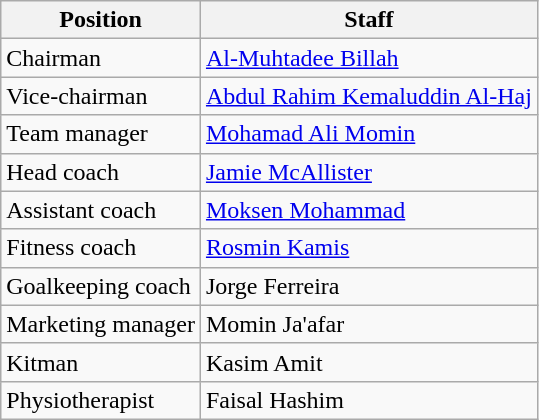<table class="wikitable">
<tr>
<th>Position</th>
<th>Staff</th>
</tr>
<tr>
<td>Chairman</td>
<td> <a href='#'>Al-Muhtadee Billah</a></td>
</tr>
<tr>
<td>Vice-chairman</td>
<td> <a href='#'>Abdul Rahim Kemaluddin Al-Haj</a></td>
</tr>
<tr>
<td>Team manager</td>
<td> <a href='#'>Mohamad Ali Momin</a></td>
</tr>
<tr>
<td>Head coach</td>
<td> <a href='#'>Jamie McAllister</a></td>
</tr>
<tr>
<td>Assistant coach</td>
<td> <a href='#'>Moksen Mohammad</a></td>
</tr>
<tr>
<td>Fitness coach</td>
<td> <a href='#'>Rosmin Kamis</a></td>
</tr>
<tr>
<td>Goalkeeping coach</td>
<td> Jorge Ferreira</td>
</tr>
<tr>
<td>Marketing manager</td>
<td> Momin Ja'afar</td>
</tr>
<tr>
<td>Kitman</td>
<td> Kasim Amit</td>
</tr>
<tr>
<td>Physiotherapist</td>
<td> Faisal Hashim</td>
</tr>
</table>
